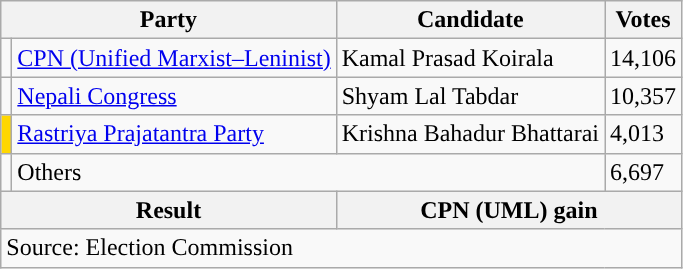<table class="wikitable">
<tr>
<th colspan="2">Party</th>
<th>Candidate</th>
<th>Votes</th>
</tr>
<tr>
<td style="background-color:"></td>
<td><a href='#'>CPN (Unified Marxist–Leninist)</a></td>
<td>Kamal Prasad Koirala</td>
<td>14,106</td>
</tr>
<tr>
<td style="background-color:"></td>
<td><a href='#'>Nepali Congress</a></td>
<td>Shyam Lal Tabdar</td>
<td>10,357</td>
</tr>
<tr>
<td style="background-color:gold"></td>
<td><a href='#'>Rastriya Prajatantra Party</a></td>
<td>Krishna Bahadur Bhattarai</td>
<td>4,013</td>
</tr>
<tr>
<td></td>
<td colspan="2">Others</td>
<td>6,697</td>
</tr>
<tr>
<th colspan="2">Result</th>
<th colspan="2">CPN (UML) gain</th>
</tr>
<tr>
<td colspan="4">Source: Election Commission</td>
</tr>
</table>
